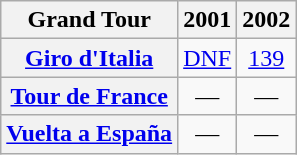<table class="wikitable plainrowheaders">
<tr>
<th>Grand Tour</th>
<th scope="col">2001</th>
<th scope="col">2002</th>
</tr>
<tr style="text-align:center;">
<th scope="row"> <a href='#'>Giro d'Italia</a></th>
<td><a href='#'>DNF</a></td>
<td><a href='#'>139</a></td>
</tr>
<tr style="text-align:center;">
<th scope="row"> <a href='#'>Tour de France</a></th>
<td>—</td>
<td>—</td>
</tr>
<tr style="text-align:center;">
<th scope="row"> <a href='#'>Vuelta a España</a></th>
<td>—</td>
<td>—</td>
</tr>
</table>
